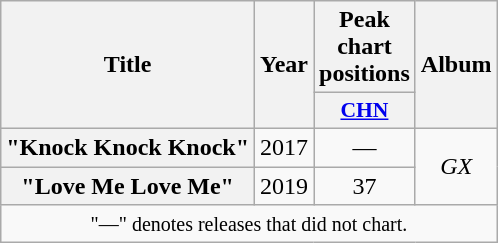<table class="wikitable plainrowheaders" style="text-align:center;" border="1">
<tr>
<th scope="col" rowspan="2">Title</th>
<th scope="col" rowspan="2">Year</th>
<th scope="col" colspan="1">Peak chart <br> positions</th>
<th scope="col" rowspan="2">Album</th>
</tr>
<tr>
<th scope="col" style="width:3.5em;font-size:90%;"><a href='#'>CHN</a></th>
</tr>
<tr>
<th scope="row">"Knock Knock Knock"</th>
<td>2017</td>
<td>—</td>
<td rowspan="2"><em>GX</em></td>
</tr>
<tr>
<th scope="row">"Love Me Love Me"</th>
<td>2019</td>
<td>37</td>
</tr>
<tr>
<td colspan="4" align="center"><small>"—" denotes releases that did not chart.</small></td>
</tr>
</table>
